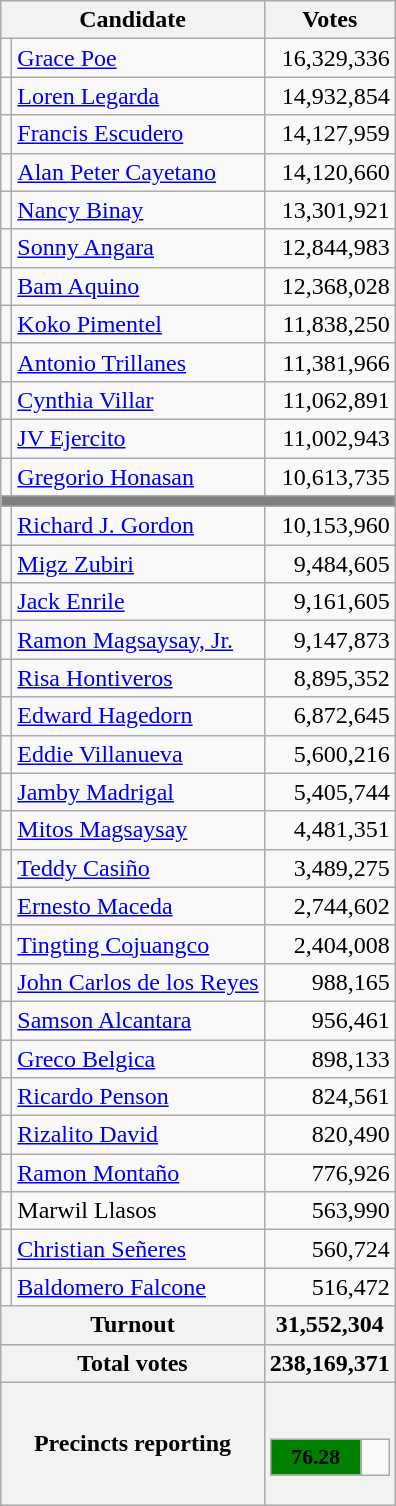<table class="wikitable collapsible collapsed">
<tr>
<th colspan="2">Candidate</th>
<th>Votes</th>
</tr>
<tr>
<td></td>
<td><a href='#'>Grace Poe</a></td>
<td align="right">16,329,336</td>
</tr>
<tr>
<td></td>
<td><a href='#'>Loren Legarda</a></td>
<td align="right">14,932,854</td>
</tr>
<tr>
<td></td>
<td><a href='#'>Francis Escudero</a></td>
<td align="right">14,127,959</td>
</tr>
<tr>
<td></td>
<td><a href='#'>Alan Peter Cayetano</a></td>
<td align="right">14,120,660</td>
</tr>
<tr>
<td></td>
<td><a href='#'>Nancy Binay</a></td>
<td align="right">13,301,921</td>
</tr>
<tr>
<td></td>
<td><a href='#'>Sonny Angara</a></td>
<td align="right">12,844,983</td>
</tr>
<tr>
<td></td>
<td><a href='#'>Bam Aquino</a></td>
<td align="right">12,368,028</td>
</tr>
<tr>
<td></td>
<td><a href='#'>Koko Pimentel</a></td>
<td align="right">11,838,250</td>
</tr>
<tr>
<td></td>
<td><a href='#'>Antonio Trillanes</a></td>
<td align="right">11,381,966</td>
</tr>
<tr>
<td></td>
<td><a href='#'>Cynthia Villar</a></td>
<td align="right">11,062,891</td>
</tr>
<tr>
<td></td>
<td><a href='#'>JV Ejercito</a></td>
<td align="right">11,002,943</td>
</tr>
<tr>
<td></td>
<td><a href='#'>Gregorio Honasan</a></td>
<td align="right">10,613,735</td>
</tr>
<tr bgcolor="gray">
<td colspan="3"></td>
</tr>
<tr>
<td></td>
<td><a href='#'>Richard J. Gordon</a></td>
<td align="right">10,153,960</td>
</tr>
<tr>
<td></td>
<td><a href='#'>Migz Zubiri</a></td>
<td align="right">9,484,605</td>
</tr>
<tr>
<td></td>
<td><a href='#'>Jack Enrile</a></td>
<td align="right">9,161,605</td>
</tr>
<tr>
<td></td>
<td><a href='#'>Ramon Magsaysay, Jr.</a></td>
<td align="right">9,147,873</td>
</tr>
<tr>
<td></td>
<td><a href='#'>Risa Hontiveros</a></td>
<td align="right">8,895,352</td>
</tr>
<tr>
<td></td>
<td><a href='#'>Edward Hagedorn</a></td>
<td align="right">6,872,645</td>
</tr>
<tr>
<td></td>
<td><a href='#'>Eddie Villanueva</a></td>
<td align="right">5,600,216</td>
</tr>
<tr>
<td></td>
<td><a href='#'>Jamby Madrigal</a></td>
<td align="right">5,405,744</td>
</tr>
<tr>
<td></td>
<td><a href='#'>Mitos Magsaysay</a></td>
<td align="right">4,481,351</td>
</tr>
<tr>
<td></td>
<td><a href='#'>Teddy Casiño</a></td>
<td align="right">3,489,275</td>
</tr>
<tr>
<td></td>
<td><a href='#'>Ernesto Maceda</a></td>
<td align="right">2,744,602</td>
</tr>
<tr>
<td></td>
<td><a href='#'>Tingting Cojuangco</a></td>
<td align="right">2,404,008</td>
</tr>
<tr>
<td></td>
<td><a href='#'>John Carlos de los Reyes</a></td>
<td align="right">988,165</td>
</tr>
<tr>
<td></td>
<td><a href='#'>Samson Alcantara</a></td>
<td align="right">956,461</td>
</tr>
<tr>
<td></td>
<td><a href='#'>Greco Belgica</a></td>
<td align="right">898,133</td>
</tr>
<tr>
<td></td>
<td><a href='#'>Ricardo Penson</a></td>
<td align="right">824,561</td>
</tr>
<tr>
<td></td>
<td><a href='#'>Rizalito David</a></td>
<td align="right">820,490</td>
</tr>
<tr>
<td></td>
<td><a href='#'>Ramon Montaño</a></td>
<td align="right">776,926</td>
</tr>
<tr>
<td></td>
<td>Marwil Llasos</td>
<td align="right">563,990</td>
</tr>
<tr>
<td></td>
<td><a href='#'>Christian Señeres</a></td>
<td align="right">560,724</td>
</tr>
<tr>
<td></td>
<td><a href='#'>Baldomero Falcone</a></td>
<td align="right">516,472</td>
</tr>
<tr>
<th colspan="2">Turnout</th>
<th>31,552,304</th>
</tr>
<tr>
<th colspan="2">Total votes</th>
<th>238,169,371</th>
</tr>
<tr>
<th colspan="2">Precincts reporting</th>
<th><br><table class="wikitable" width="100%">
<tr style="font-size:90%;">
<td width="76.28%" bgcolor="green">76.28</td>
<td width="23.72%"></td>
</tr>
</table>
</th>
</tr>
</table>
